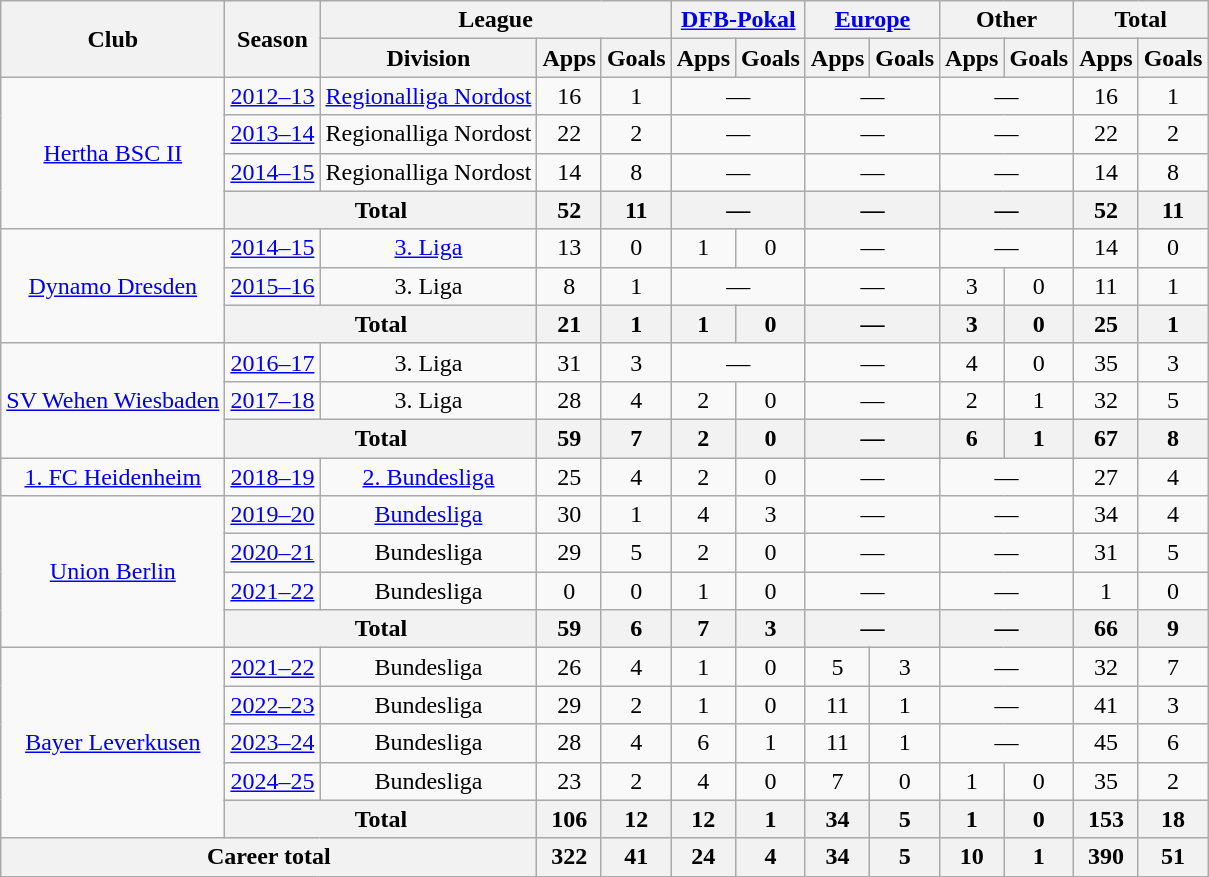<table class="wikitable" style="text-align:center">
<tr>
<th rowspan="2">Club</th>
<th rowspan="2">Season</th>
<th colspan="3">League</th>
<th colspan="2"><a href='#'>DFB-Pokal</a></th>
<th colspan="2"><a href='#'>Europe</a></th>
<th colspan="2">Other</th>
<th colspan="2">Total</th>
</tr>
<tr>
<th>Division</th>
<th>Apps</th>
<th>Goals</th>
<th>Apps</th>
<th>Goals</th>
<th>Apps</th>
<th>Goals</th>
<th>Apps</th>
<th>Goals</th>
<th>Apps</th>
<th>Goals</th>
</tr>
<tr>
<td rowspan="4"><a href='#'>Hertha BSC II</a></td>
<td><a href='#'>2012–13</a></td>
<td><a href='#'>Regionalliga Nordost</a></td>
<td>16</td>
<td>1</td>
<td colspan="2">—</td>
<td colspan="2">—</td>
<td colspan="2">—</td>
<td>16</td>
<td>1</td>
</tr>
<tr>
<td><a href='#'>2013–14</a></td>
<td>Regionalliga Nordost</td>
<td>22</td>
<td>2</td>
<td colspan="2">—</td>
<td colspan="2">—</td>
<td colspan="2">—</td>
<td>22</td>
<td>2</td>
</tr>
<tr>
<td><a href='#'>2014–15</a></td>
<td>Regionalliga Nordost</td>
<td>14</td>
<td>8</td>
<td colspan="2">—</td>
<td colspan="2">—</td>
<td colspan="2">—</td>
<td>14</td>
<td>8</td>
</tr>
<tr>
<th colspan="2">Total</th>
<th>52</th>
<th>11</th>
<th colspan="2">—</th>
<th colspan="2">—</th>
<th colspan="2">—</th>
<th>52</th>
<th>11</th>
</tr>
<tr>
<td rowspan="3"><a href='#'>Dynamo Dresden</a></td>
<td><a href='#'>2014–15</a></td>
<td><a href='#'>3. Liga</a></td>
<td>13</td>
<td>0</td>
<td>1</td>
<td>0</td>
<td colspan="2">—</td>
<td colspan="2">—</td>
<td>14</td>
<td>0</td>
</tr>
<tr>
<td><a href='#'>2015–16</a></td>
<td>3. Liga</td>
<td>8</td>
<td>1</td>
<td colspan="2">—</td>
<td colspan="2">—</td>
<td>3</td>
<td>0</td>
<td>11</td>
<td>1</td>
</tr>
<tr>
<th colspan="2">Total</th>
<th>21</th>
<th>1</th>
<th>1</th>
<th>0</th>
<th colspan="2">—</th>
<th>3</th>
<th>0</th>
<th>25</th>
<th>1</th>
</tr>
<tr>
<td rowspan="3"><a href='#'>SV Wehen Wiesbaden</a></td>
<td><a href='#'>2016–17</a></td>
<td>3. Liga</td>
<td>31</td>
<td>3</td>
<td colspan="2">—</td>
<td colspan="2">—</td>
<td>4</td>
<td>0</td>
<td>35</td>
<td>3</td>
</tr>
<tr>
<td><a href='#'>2017–18</a></td>
<td>3. Liga</td>
<td>28</td>
<td>4</td>
<td>2</td>
<td>0</td>
<td colspan="2">—</td>
<td>2</td>
<td>1</td>
<td>32</td>
<td>5</td>
</tr>
<tr>
<th colspan="2">Total</th>
<th>59</th>
<th>7</th>
<th>2</th>
<th>0</th>
<th colspan="2">—</th>
<th>6</th>
<th>1</th>
<th>67</th>
<th>8</th>
</tr>
<tr>
<td><a href='#'>1. FC Heidenheim</a></td>
<td><a href='#'>2018–19</a></td>
<td><a href='#'>2. Bundesliga</a></td>
<td>25</td>
<td>4</td>
<td>2</td>
<td>0</td>
<td colspan="2">—</td>
<td colspan="2">—</td>
<td>27</td>
<td>4</td>
</tr>
<tr>
<td rowspan="4"><a href='#'>Union Berlin</a></td>
<td><a href='#'>2019–20</a></td>
<td><a href='#'>Bundesliga</a></td>
<td>30</td>
<td>1</td>
<td>4</td>
<td>3</td>
<td colspan="2">—</td>
<td colspan="2">—</td>
<td>34</td>
<td>4</td>
</tr>
<tr>
<td><a href='#'>2020–21</a></td>
<td>Bundesliga</td>
<td>29</td>
<td>5</td>
<td>2</td>
<td>0</td>
<td colspan="2">—</td>
<td colspan="2">—</td>
<td>31</td>
<td>5</td>
</tr>
<tr>
<td><a href='#'>2021–22</a></td>
<td>Bundesliga</td>
<td>0</td>
<td>0</td>
<td>1</td>
<td>0</td>
<td colspan="2">—</td>
<td colspan="2">—</td>
<td>1</td>
<td>0</td>
</tr>
<tr>
<th colspan="2">Total</th>
<th>59</th>
<th>6</th>
<th>7</th>
<th>3</th>
<th colspan="2">—</th>
<th colspan="2">—</th>
<th>66</th>
<th>9</th>
</tr>
<tr>
<td rowspan="5"><a href='#'>Bayer Leverkusen</a></td>
<td><a href='#'>2021–22</a></td>
<td>Bundesliga</td>
<td>26</td>
<td>4</td>
<td>1</td>
<td>0</td>
<td>5</td>
<td>3</td>
<td colspan="2">—</td>
<td>32</td>
<td>7</td>
</tr>
<tr>
<td><a href='#'>2022–23</a></td>
<td>Bundesliga</td>
<td>29</td>
<td>2</td>
<td>1</td>
<td>0</td>
<td>11</td>
<td>1</td>
<td colspan="2">—</td>
<td>41</td>
<td>3</td>
</tr>
<tr>
<td><a href='#'>2023–24</a></td>
<td>Bundesliga</td>
<td>28</td>
<td>4</td>
<td>6</td>
<td>1</td>
<td>11</td>
<td>1</td>
<td colspan="2">—</td>
<td>45</td>
<td>6</td>
</tr>
<tr>
<td><a href='#'>2024–25</a></td>
<td>Bundesliga</td>
<td>23</td>
<td>2</td>
<td>4</td>
<td>0</td>
<td>7</td>
<td>0</td>
<td>1</td>
<td>0</td>
<td>35</td>
<td>2</td>
</tr>
<tr>
<th colspan="2">Total</th>
<th>106</th>
<th>12</th>
<th>12</th>
<th>1</th>
<th>34</th>
<th>5</th>
<th>1</th>
<th>0</th>
<th>153</th>
<th>18</th>
</tr>
<tr>
<th colspan="3">Career total</th>
<th>322</th>
<th>41</th>
<th>24</th>
<th>4</th>
<th>34</th>
<th>5</th>
<th>10</th>
<th>1</th>
<th>390</th>
<th>51</th>
</tr>
</table>
